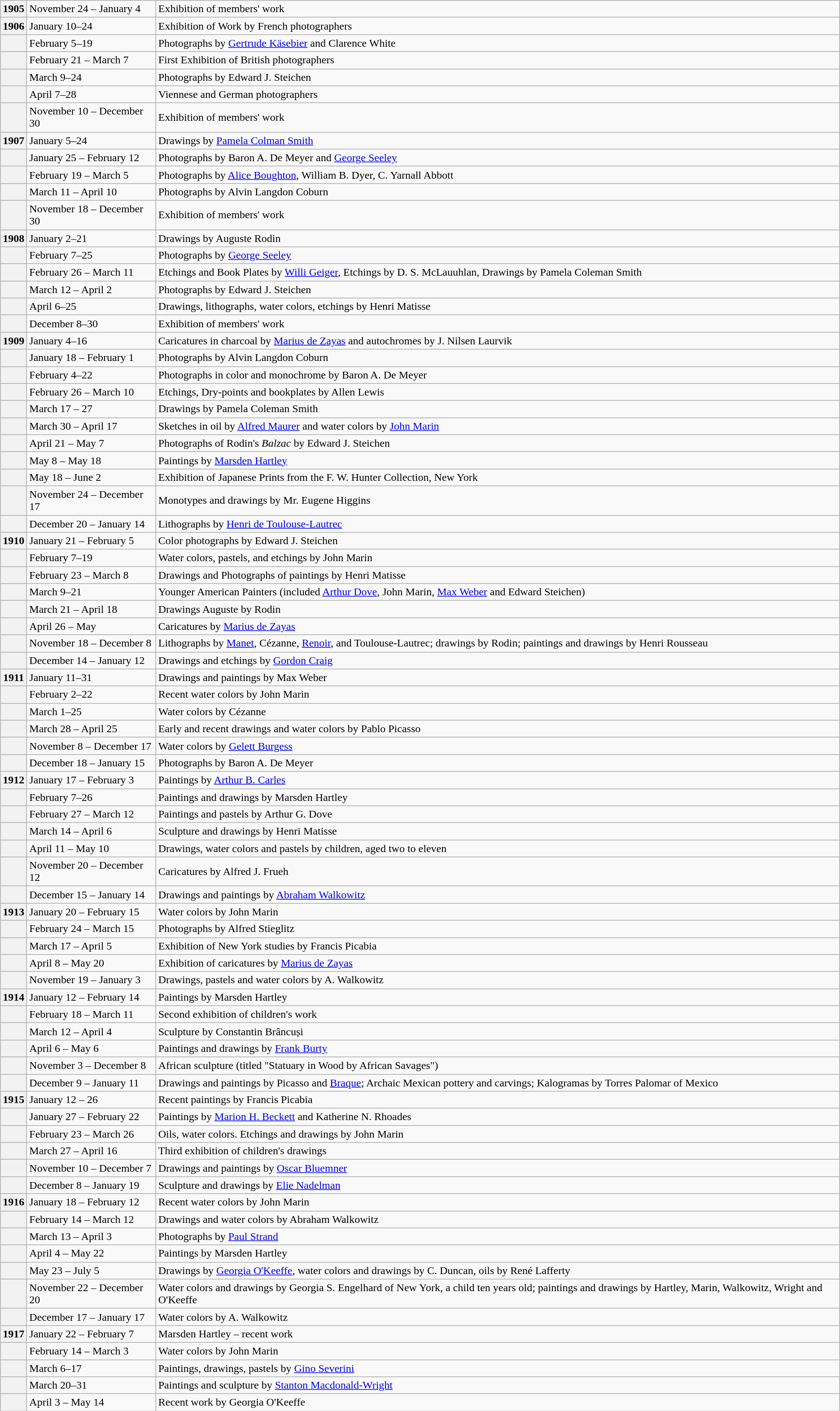<table class="wikitable">
<tr>
<th>1905</th>
<td>November 24 – January 4</td>
<td>Exhibition of members' work</td>
</tr>
<tr>
<th>1906</th>
<td>January 10–24</td>
<td>Exhibition of Work by French photographers</td>
</tr>
<tr>
<th></th>
<td>February 5–19</td>
<td>Photographs by <a href='#'>Gertrude Käsebier</a> and Clarence White</td>
</tr>
<tr>
<th></th>
<td>February 21 – March 7</td>
<td>First Exhibition of British photographers</td>
</tr>
<tr>
<th></th>
<td>March 9–24</td>
<td>Photographs by Edward J. Steichen</td>
</tr>
<tr>
<th></th>
<td>April 7–28</td>
<td>Viennese and German photographers</td>
</tr>
<tr>
<th></th>
<td>November 10 – December 30</td>
<td>Exhibition of members' work</td>
</tr>
<tr>
<th>1907</th>
<td>January 5–24</td>
<td>Drawings by <a href='#'>Pamela Colman Smith</a></td>
</tr>
<tr>
<th></th>
<td>January 25 – February 12</td>
<td>Photographs by Baron A. De Meyer and <a href='#'>George Seeley</a></td>
</tr>
<tr>
<th></th>
<td>February 19 – March 5</td>
<td>Photographs by <a href='#'>Alice Boughton</a>, William B. Dyer, C. Yarnall Abbott</td>
</tr>
<tr>
<th></th>
<td>March 11 – April 10</td>
<td>Photographs by Alvin Langdon Coburn</td>
</tr>
<tr>
<th></th>
<td>November 18 – December 30</td>
<td>Exhibition of members' work</td>
</tr>
<tr>
<th>1908</th>
<td>January 2–21</td>
<td>Drawings by Auguste Rodin</td>
</tr>
<tr>
<th></th>
<td>February 7–25</td>
<td>Photographs by <a href='#'>George Seeley</a></td>
</tr>
<tr>
<th></th>
<td>February 26 – March 11</td>
<td>Etchings and Book Plates by <a href='#'>Willi Geiger</a>, Etchings by D. S. McLauuhlan, Drawings by Pamela Coleman Smith</td>
</tr>
<tr>
<th></th>
<td>March 12 – April 2</td>
<td>Photographs by Edward J. Steichen</td>
</tr>
<tr>
<th></th>
<td>April 6–25</td>
<td>Drawings, lithographs, water colors, etchings by Henri Matisse</td>
</tr>
<tr>
<th></th>
<td>December 8–30</td>
<td>Exhibition of members' work</td>
</tr>
<tr>
<th>1909</th>
<td>January 4–16</td>
<td>Caricatures in charcoal by <a href='#'>Marius de Zayas</a> and autochromes by J. Nilsen Laurvik</td>
</tr>
<tr>
<th></th>
<td>January 18 – February 1</td>
<td>Photographs by Alvin Langdon Coburn</td>
</tr>
<tr>
<th></th>
<td>February 4–22</td>
<td>Photographs in color and monochrome by Baron A. De Meyer</td>
</tr>
<tr>
<th></th>
<td>February 26 – March 10</td>
<td>Etchings, Dry-points and bookplates by Allen Lewis</td>
</tr>
<tr>
<th></th>
<td>March 17 – 27</td>
<td>Drawings by Pamela Coleman Smith</td>
</tr>
<tr>
<th></th>
<td>March 30 – April 17</td>
<td>Sketches in oil by <a href='#'>Alfred Maurer</a> and water colors by <a href='#'>John Marin</a></td>
</tr>
<tr>
<th></th>
<td>April 21 – May 7</td>
<td>Photographs of Rodin's <em>Balzac</em> by Edward J. Steichen</td>
</tr>
<tr>
<th></th>
<td>May 8 – May 18</td>
<td>Paintings by <a href='#'>Marsden Hartley</a></td>
</tr>
<tr>
<th></th>
<td>May 18 – June 2</td>
<td>Exhibition of Japanese Prints from the F. W. Hunter Collection, New York</td>
</tr>
<tr>
<th></th>
<td>November 24 – December 17</td>
<td>Monotypes and drawings by Mr. Eugene Higgins</td>
</tr>
<tr>
<th></th>
<td>December 20 – January 14</td>
<td>Lithographs by <a href='#'>Henri de Toulouse-Lautrec</a></td>
</tr>
<tr>
<th>1910</th>
<td>January 21 – February 5</td>
<td>Color photographs by Edward J. Steichen</td>
</tr>
<tr>
<th></th>
<td>February 7–19</td>
<td>Water colors, pastels, and etchings by John Marin</td>
</tr>
<tr>
<th></th>
<td>February 23 – March 8</td>
<td>Drawings and Photographs of paintings by Henri Matisse</td>
</tr>
<tr>
<th></th>
<td>March 9–21</td>
<td>Younger American Painters (included <a href='#'>Arthur Dove</a>, John Marin, <a href='#'>Max Weber</a> and Edward Steichen)</td>
</tr>
<tr>
<th></th>
<td>March 21 – April 18</td>
<td>Drawings Auguste by Rodin</td>
</tr>
<tr>
<th></th>
<td>April 26 – May</td>
<td>Caricatures by <a href='#'>Marius de Zayas</a></td>
</tr>
<tr>
<th></th>
<td>November 18 – December 8</td>
<td>Lithographs by <a href='#'>Manet</a>, Cézanne, <a href='#'>Renoir</a>, and Toulouse-Lautrec; drawings by Rodin; paintings and drawings by Henri Rousseau</td>
</tr>
<tr>
<th></th>
<td>December 14 – January 12</td>
<td>Drawings and etchings by <a href='#'>Gordon Craig</a></td>
</tr>
<tr>
<th>1911</th>
<td>January 11–31</td>
<td>Drawings and paintings by Max Weber</td>
</tr>
<tr>
<th></th>
<td>February 2–22</td>
<td>Recent water colors by John Marin</td>
</tr>
<tr>
<th></th>
<td>March 1–25</td>
<td>Water colors by Cézanne</td>
</tr>
<tr>
<th></th>
<td>March 28 – April 25</td>
<td>Early and recent drawings and water colors by Pablo Picasso</td>
</tr>
<tr>
<th></th>
<td>November 8 – December 17</td>
<td>Water colors by <a href='#'>Gelett Burgess</a></td>
</tr>
<tr>
<th></th>
<td>December 18 – January 15</td>
<td>Photographs by Baron A. De Meyer</td>
</tr>
<tr>
<th>1912</th>
<td>January 17 – February 3</td>
<td>Paintings by <a href='#'>Arthur B. Carles</a></td>
</tr>
<tr>
<th></th>
<td>February 7–26</td>
<td>Paintings and drawings by Marsden Hartley</td>
</tr>
<tr>
<th></th>
<td>February 27 – March 12</td>
<td>Paintings and pastels by Arthur G. Dove</td>
</tr>
<tr>
<th></th>
<td>March 14 – April 6</td>
<td>Sculpture and drawings by Henri Matisse</td>
</tr>
<tr>
<th></th>
<td>April 11 – May 10</td>
<td>Drawings, water colors and pastels by children, aged two to eleven</td>
</tr>
<tr>
<th></th>
<td>November 20 – December 12</td>
<td>Caricatures by Alfred J. Frueh</td>
</tr>
<tr>
<th></th>
<td>December 15 – January 14</td>
<td>Drawings and paintings by <a href='#'>Abraham Walkowitz</a></td>
</tr>
<tr>
<th>1913</th>
<td>January 20 – February 15</td>
<td>Water colors by John Marin</td>
</tr>
<tr>
<th></th>
<td>February 24 – March 15</td>
<td>Photographs by Alfred Stieglitz</td>
</tr>
<tr>
<th></th>
<td>March 17 – April 5</td>
<td>Exhibition of New York studies by Francis Picabia</td>
</tr>
<tr>
<th></th>
<td>April 8 – May 20</td>
<td>Exhibition of caricatures by <a href='#'>Marius de Zayas</a></td>
</tr>
<tr>
<th></th>
<td>November 19 – January 3</td>
<td>Drawings, pastels and water colors by A. Walkowitz</td>
</tr>
<tr>
<th>1914</th>
<td>January 12 – February 14</td>
<td>Paintings by Marsden Hartley</td>
</tr>
<tr>
<th></th>
<td>February 18 – March 11</td>
<td>Second exhibition of children's work</td>
</tr>
<tr>
<th></th>
<td>March 12 – April 4</td>
<td>Sculpture by Constantin Brâncuși</td>
</tr>
<tr>
<th></th>
<td>April 6 – May 6</td>
<td>Paintings and drawings by <a href='#'>Frank Burty</a></td>
</tr>
<tr>
<th></th>
<td>November 3 – December 8</td>
<td>African sculpture (titled "Statuary in Wood by African Savages")</td>
</tr>
<tr>
<th></th>
<td>December 9 – January 11</td>
<td>Drawings and paintings by Picasso and <a href='#'>Braque</a>; Archaic Mexican pottery and carvings; Kalogramas by Torres Palomar of Mexico</td>
</tr>
<tr>
<th>1915</th>
<td>January 12 – 26</td>
<td>Recent paintings by Francis Picabia</td>
</tr>
<tr>
<th></th>
<td>January 27 – February 22</td>
<td>Paintings by <a href='#'>Marion H. Beckett</a> and Katherine N. Rhoades</td>
</tr>
<tr>
<th></th>
<td>February 23 – March 26</td>
<td>Oils, water colors. Etchings and drawings by John Marin</td>
</tr>
<tr>
<th></th>
<td>March 27 – April 16</td>
<td>Third exhibition of children's drawings</td>
</tr>
<tr>
<th></th>
<td>November 10 – December 7</td>
<td>Drawings and paintings by <a href='#'>Oscar Bluemner</a></td>
</tr>
<tr>
<th></th>
<td>December 8 – January 19</td>
<td>Sculpture and drawings by <a href='#'>Elie Nadelman</a></td>
</tr>
<tr>
<th>1916</th>
<td>January 18 – February 12</td>
<td>Recent water colors by John Marin</td>
</tr>
<tr>
<th></th>
<td>February 14 – March 12</td>
<td>Drawings and water colors by Abraham Walkowitz</td>
</tr>
<tr>
<th></th>
<td>March 13 – April 3</td>
<td>Photographs by <a href='#'>Paul Strand</a></td>
</tr>
<tr>
<th></th>
<td>April 4 – May 22</td>
<td>Paintings by Marsden Hartley</td>
</tr>
<tr>
<th></th>
<td>May 23 – July 5</td>
<td>Drawings by <a href='#'>Georgia O'Keeffe</a>, water colors and drawings by C. Duncan, oils by René Lafferty</td>
</tr>
<tr>
<th></th>
<td>November 22 – December 20</td>
<td>Water colors and drawings by Georgia S. Engelhard of New York, a child ten years old; paintings and drawings by Hartley, Marin, Walkowitz, Wright and O'Keeffe</td>
</tr>
<tr>
<th></th>
<td>December 17 – January 17</td>
<td>Water colors by A. Walkowitz</td>
</tr>
<tr>
<th>1917</th>
<td>January 22 – February 7</td>
<td>Marsden Hartley – recent work</td>
</tr>
<tr>
<th></th>
<td>February 14 – March 3</td>
<td>Water colors by John Marin</td>
</tr>
<tr>
<th></th>
<td>March 6–17</td>
<td>Paintings, drawings, pastels by <a href='#'>Gino Severini</a></td>
</tr>
<tr>
<th></th>
<td>March 20–31</td>
<td>Paintings and sculpture by <a href='#'>Stanton Macdonald-Wright</a></td>
</tr>
<tr>
<th></th>
<td>April 3 – May 14</td>
<td>Recent work by Georgia O'Keeffe</td>
</tr>
</table>
